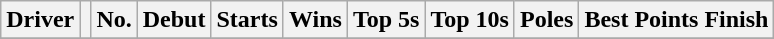<table class="wikitable sortable sortable" style="font-size: 100%;">
<tr>
<th>Driver</th>
<th></th>
<th>No.</th>
<th>Debut</th>
<th>Starts</th>
<th>Wins</th>
<th>Top 5s</th>
<th>Top 10s</th>
<th>Poles</th>
<th>Best Points Finish</th>
</tr>
<tr>
</tr>
</table>
